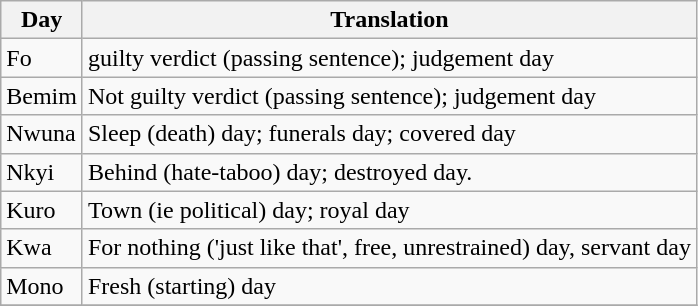<table class="wikitable">
<tr>
<th>Day</th>
<th>Translation</th>
</tr>
<tr>
<td>Fo</td>
<td>guilty verdict (passing sentence); judgement day</td>
</tr>
<tr>
<td>Bemim</td>
<td>Not guilty verdict (passing sentence); judgement day</td>
</tr>
<tr>
<td>Nwuna</td>
<td>Sleep (death) day; funerals day; covered day</td>
</tr>
<tr>
<td>Nkyi</td>
<td>Behind (hate-taboo) day; destroyed day.</td>
</tr>
<tr>
<td>Kuro</td>
<td>Town (ie political) day; royal day</td>
</tr>
<tr>
<td>Kwa</td>
<td>For nothing ('just like that', free, unrestrained) day, servant day</td>
</tr>
<tr>
<td>Mono</td>
<td>Fresh (starting) day</td>
</tr>
<tr>
</tr>
</table>
